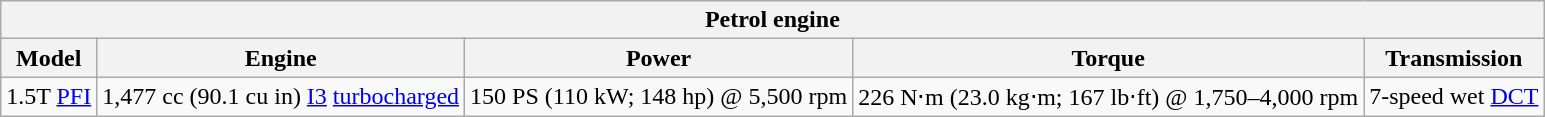<table class="wikitable">
<tr>
<th colspan="5">Petrol engine</th>
</tr>
<tr>
<th>Model</th>
<th>Engine</th>
<th>Power</th>
<th>Torque</th>
<th>Transmission</th>
</tr>
<tr>
<td>1.5T <a href='#'>PFI</a></td>
<td>1,477 cc (90.1 cu in) <a href='#'>I3</a> <a href='#'>turbocharged</a></td>
<td>150 PS (110 kW; 148 hp) @ 5,500 rpm</td>
<td>226 N⋅m (23.0 kg⋅m; 167 lb⋅ft) @ 1,750–4,000 rpm</td>
<td>7-speed wet <a href='#'>DCT</a></td>
</tr>
</table>
